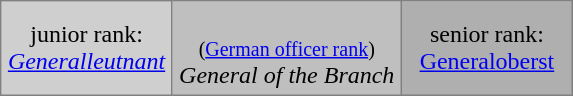<table align="left" class="toccolours" border="1" cellpadding="4" cellspacing="0" style="border-collapse: collapse; margin: 0.5em auto; clear: both;">
<tr>
<td width="30%" align="center" style="background:#cfcfcf;">junior rank:<br><em><a href='#'>Generalleutnant</a></em></td>
<td width="40%" align="center" style="background:#bfbfbf;"><br><small>(<a href='#'>German officer rank</a>)</small><br><em>General of the Branch</td>
<td width="30%" align="center" style="background:#afafaf;">senior rank:<br></em><a href='#'>Generaloberst</a><em></td>
</tr>
</table>
